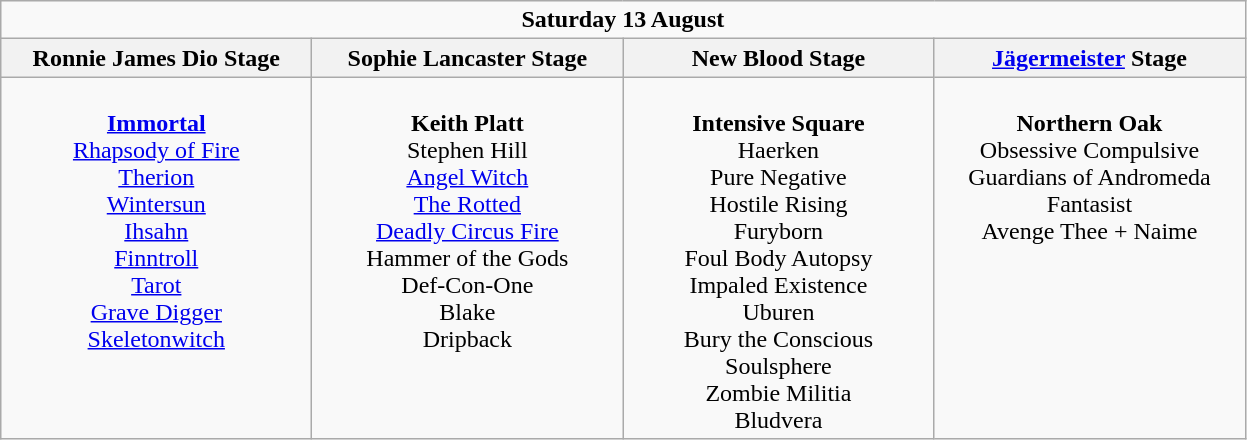<table class="wikitable">
<tr>
<td colspan="4" align="center"><strong>Saturday 13 August</strong></td>
</tr>
<tr>
<th>Ronnie James Dio Stage</th>
<th>Sophie Lancaster Stage</th>
<th>New Blood Stage</th>
<th><a href='#'>Jägermeister</a> Stage</th>
</tr>
<tr>
<td valign="top" align="center" width=200><br><strong><a href='#'>Immortal</a></strong><br>
<a href='#'>Rhapsody of Fire</a><br>
<a href='#'>Therion</a><br>
<a href='#'>Wintersun</a><br>
<a href='#'>Ihsahn</a><br>
<a href='#'>Finntroll</a><br>
<a href='#'>Tarot</a><br>
<a href='#'>Grave Digger</a><br>
<a href='#'>Skeletonwitch</a><br></td>
<td valign="top" align="center" width=200><br><strong>Keith Platt</strong><br>
Stephen Hill<br>
<a href='#'>Angel Witch</a><br>
<a href='#'>The Rotted</a><br>
<a href='#'>Deadly Circus Fire</a><br>
Hammer of the Gods<br>
Def-Con-One<br>
Blake<br>
Dripback<br></td>
<td valign="top" align="center" width=200><br><strong>Intensive Square</strong><br>
Haerken<br>
Pure Negative<br>
Hostile Rising<br>
Furyborn<br>
Foul Body Autopsy<br>
Impaled Existence<br>
Uburen<br>
Bury the Conscious<br>
Soulsphere<br>
Zombie Militia<br>
Bludvera<br></td>
<td valign="top" align="center" width=200><br><strong>Northern Oak</strong><br>
Obsessive Compulsive<br>
Guardians of Andromeda<br>
Fantasist<br>
Avenge Thee + Naime<br></td>
</tr>
</table>
